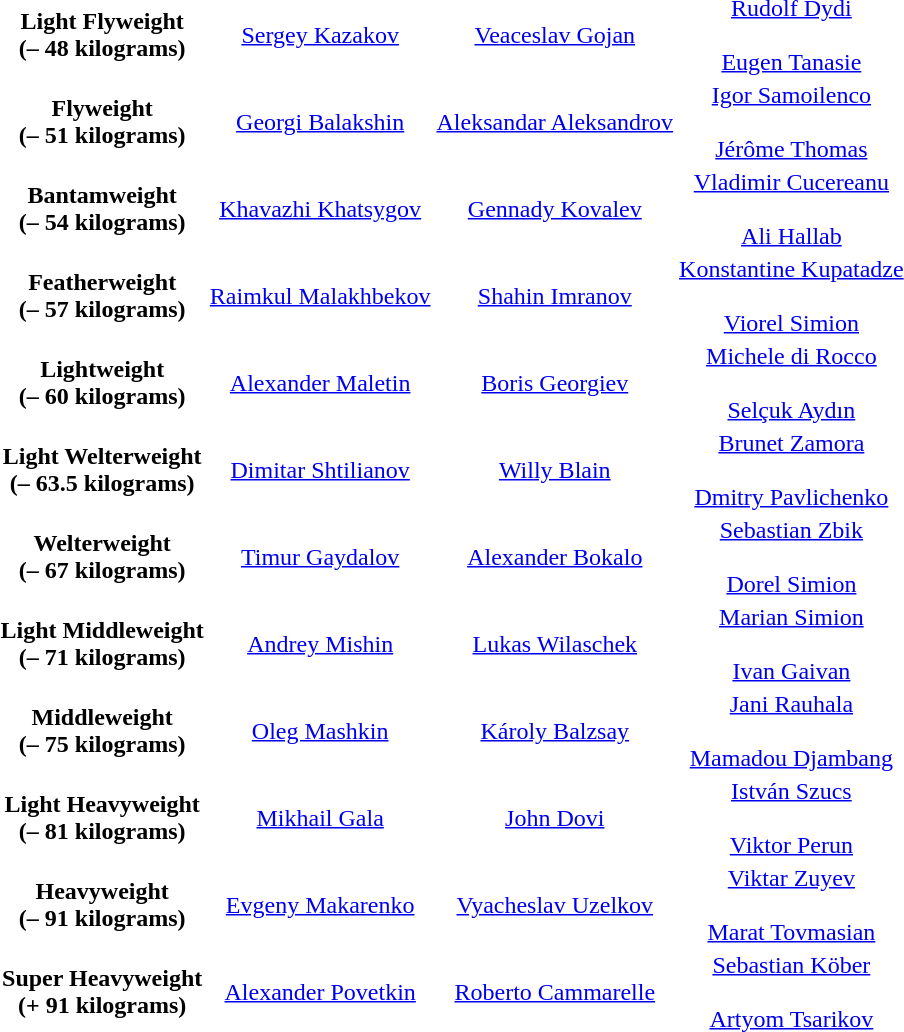<table>
<tr align="center">
<td><strong>Light Flyweight<br>(– 48 kilograms)</strong></td>
<td> <a href='#'>Sergey Kazakov</a><br></td>
<td> <a href='#'>Veaceslav Gojan</a><br></td>
<td> <a href='#'>Rudolf Dydi</a><br><br> <a href='#'>Eugen Tanasie</a><br></td>
</tr>
<tr align="center">
<td><strong>Flyweight<br>(– 51 kilograms)</strong></td>
<td> <a href='#'>Georgi Balakshin</a><br></td>
<td> <a href='#'>Aleksandar Aleksandrov</a><br></td>
<td> <a href='#'>Igor Samoilenco</a><br><br> <a href='#'>Jérôme Thomas</a><br></td>
</tr>
<tr align="center">
<td><strong>Bantamweight<br>(– 54 kilograms)</strong></td>
<td> <a href='#'>Khavazhi Khatsygov</a><br></td>
<td> <a href='#'>Gennady Kovalev</a><br></td>
<td> <a href='#'>Vladimir Cucereanu</a><br><br> <a href='#'>Ali Hallab</a><br></td>
</tr>
<tr align="center">
<td><strong>Featherweight<br>(– 57 kilograms)</strong></td>
<td> <a href='#'>Raimkul Malakhbekov</a><br></td>
<td> <a href='#'>Shahin Imranov</a><br></td>
<td> <a href='#'>Konstantine Kupatadze</a><br><br> <a href='#'>Viorel Simion</a><br></td>
</tr>
<tr align="center">
<td><strong>Lightweight<br>(– 60 kilograms)</strong></td>
<td> <a href='#'>Alexander Maletin</a><br></td>
<td> <a href='#'>Boris Georgiev</a><br></td>
<td> <a href='#'>Michele di Rocco</a><br><br> <a href='#'>Selçuk Aydın</a><br></td>
</tr>
<tr align="center">
<td><strong>Light Welterweight<br>(– 63.5 kilograms)</strong></td>
<td> <a href='#'>Dimitar Shtilianov</a><br></td>
<td> <a href='#'>Willy Blain</a><br></td>
<td> <a href='#'>Brunet Zamora</a><br><br> <a href='#'>Dmitry Pavlichenko</a><br></td>
</tr>
<tr align="center">
<td><strong>Welterweight<br>(– 67 kilograms)</strong></td>
<td> <a href='#'>Timur Gaydalov</a><br></td>
<td> <a href='#'>Alexander Bokalo</a><br></td>
<td> <a href='#'>Sebastian Zbik</a><br><br> <a href='#'>Dorel Simion</a><br></td>
</tr>
<tr align="center">
<td><strong>Light Middleweight<br>(– 71 kilograms)</strong></td>
<td> <a href='#'>Andrey Mishin</a><br></td>
<td> <a href='#'>Lukas Wilaschek</a><br></td>
<td> <a href='#'>Marian Simion</a><br><br> <a href='#'>Ivan Gaivan</a><br></td>
</tr>
<tr align="center">
<td><strong>Middleweight<br>(– 75 kilograms)</strong></td>
<td> <a href='#'>Oleg Mashkin</a><br></td>
<td> <a href='#'>Károly Balzsay</a><br></td>
<td> <a href='#'>Jani Rauhala</a><br><br> <a href='#'>Mamadou Djambang</a><br></td>
</tr>
<tr align="center">
<td><strong>Light Heavyweight<br>(– 81 kilograms)</strong></td>
<td> <a href='#'>Mikhail Gala</a><br></td>
<td> <a href='#'>John Dovi</a><br></td>
<td> <a href='#'>István Szucs</a><br><br> <a href='#'>Viktor Perun</a><br></td>
</tr>
<tr align="center">
<td><strong>Heavyweight<br>(– 91 kilograms)</strong></td>
<td> <a href='#'>Evgeny Makarenko</a><br></td>
<td> <a href='#'>Vyacheslav Uzelkov</a><br></td>
<td> <a href='#'>Viktar Zuyev</a><br><br> <a href='#'>Marat Tovmasian</a><br></td>
</tr>
<tr align="center">
<td><strong>Super Heavyweight<br>(+ 91 kilograms)</strong></td>
<td> <a href='#'>Alexander Povetkin</a><br></td>
<td> <a href='#'>Roberto Cammarelle</a><br></td>
<td> <a href='#'>Sebastian Köber</a><br><br> <a href='#'>Artyom Tsarikov</a><br></td>
</tr>
</table>
